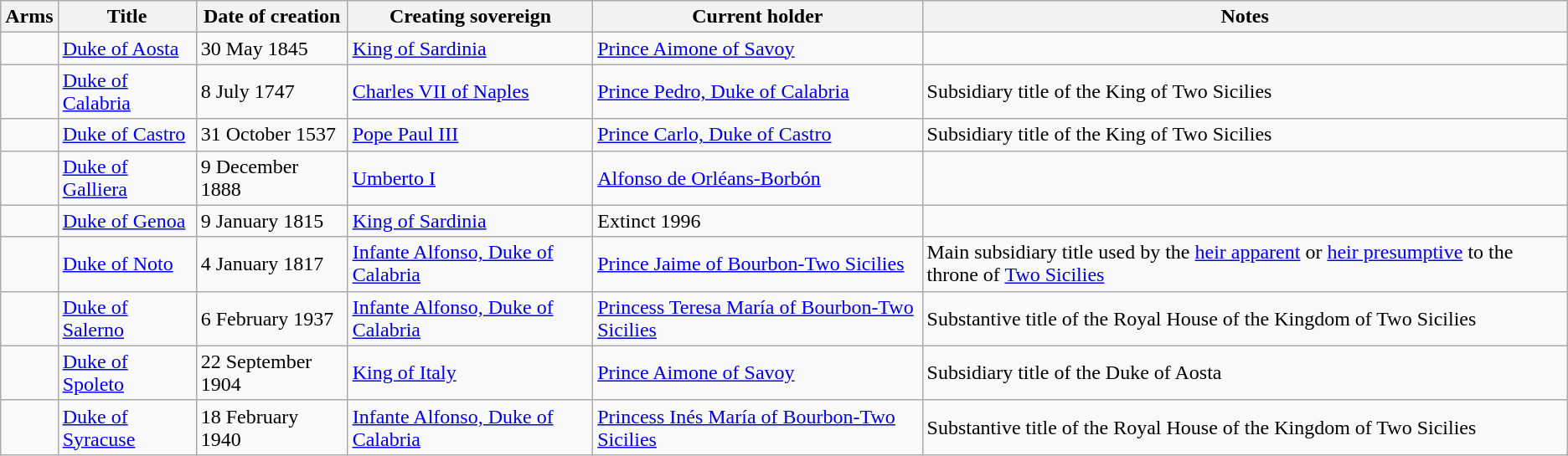<table class="sortable wikitable" style="font-size:100%">
<tr>
<th>Arms</th>
<th>Title</th>
<th>Date of creation</th>
<th>Creating sovereign</th>
<th>Current holder</th>
<th>Notes</th>
</tr>
<tr>
<td></td>
<td><a href='#'>Duke of Aosta</a></td>
<td>30 May 1845</td>
<td><a href='#'>King of Sardinia</a></td>
<td><a href='#'>Prince Aimone of Savoy</a></td>
<td></td>
</tr>
<tr>
<td></td>
<td><a href='#'>Duke of Calabria</a></td>
<td>8 July 1747</td>
<td><a href='#'>Charles VII of Naples</a></td>
<td><a href='#'>Prince Pedro, Duke of Calabria</a></td>
<td>Subsidiary title of the King of Two Sicilies</td>
</tr>
<tr>
<td></td>
<td><a href='#'>Duke of Castro</a></td>
<td>31 October 1537</td>
<td><a href='#'>Pope Paul III</a></td>
<td><a href='#'>Prince Carlo, Duke of Castro</a></td>
<td>Subsidiary title of the King of Two Sicilies</td>
</tr>
<tr>
<td></td>
<td><a href='#'>Duke of Galliera</a></td>
<td>9 December 1888</td>
<td><a href='#'>Umberto I</a></td>
<td><a href='#'>Alfonso de Orléans-Borbón</a></td>
<td></td>
</tr>
<tr>
<td></td>
<td><a href='#'>Duke of Genoa</a></td>
<td>9 January 1815</td>
<td><a href='#'>King of Sardinia</a></td>
<td>Extinct 1996</td>
<td></td>
</tr>
<tr>
<td></td>
<td><a href='#'>Duke of Noto</a></td>
<td>4 January 1817</td>
<td><a href='#'>Infante Alfonso, Duke of Calabria</a></td>
<td><a href='#'>Prince Jaime of Bourbon-Two Sicilies</a></td>
<td>Main subsidiary title used by the <a href='#'>heir apparent</a> or <a href='#'>heir presumptive</a> to the throne of <a href='#'>Two Sicilies</a></td>
</tr>
<tr>
<td></td>
<td><a href='#'>Duke of Salerno</a></td>
<td>6 February 1937</td>
<td><a href='#'>Infante Alfonso, Duke of Calabria</a></td>
<td><a href='#'>Princess Teresa María of Bourbon-Two Sicilies</a></td>
<td>Substantive title of the Royal House of the Kingdom of Two Sicilies</td>
</tr>
<tr>
<td></td>
<td><a href='#'>Duke of Spoleto</a></td>
<td>22 September 1904</td>
<td><a href='#'>King of Italy</a></td>
<td><a href='#'>Prince Aimone of Savoy</a></td>
<td>Subsidiary title of the Duke of Aosta</td>
</tr>
<tr>
<td></td>
<td><a href='#'>Duke of Syracuse</a></td>
<td>18 February 1940</td>
<td><a href='#'>Infante Alfonso, Duke of Calabria</a></td>
<td><a href='#'>Princess Inés María of Bourbon-Two Sicilies</a></td>
<td>Substantive title of the Royal House of the Kingdom of Two Sicilies</td>
</tr>
</table>
